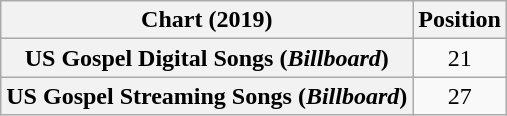<table class="wikitable plainrowheaders sortable">
<tr>
<th>Chart (2019)</th>
<th>Position</th>
</tr>
<tr>
<th scope="row">US Gospel Digital Songs (<em>Billboard</em>)</th>
<td style="text-align:center;">21</td>
</tr>
<tr>
<th scope="row">US Gospel Streaming Songs (<em>Billboard</em>)</th>
<td style="text-align:center;">27</td>
</tr>
</table>
